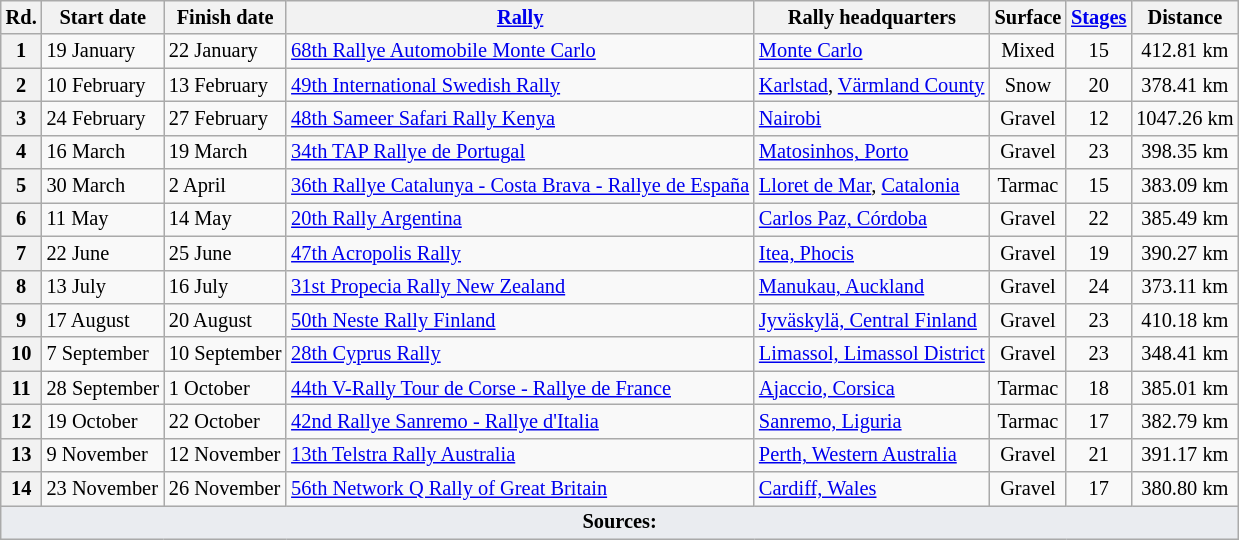<table class="wikitable" style="font-size: 85%;">
<tr>
<th>Rd.</th>
<th>Start date</th>
<th>Finish date</th>
<th><a href='#'>Rally</a></th>
<th>Rally headquarters</th>
<th>Surface</th>
<th><a href='#'>Stages</a></th>
<th>Distance</th>
</tr>
<tr>
<th>1</th>
<td>19 January</td>
<td>22 January</td>
<td> <a href='#'>68th Rallye Automobile Monte Carlo</a></td>
<td><a href='#'>Monte Carlo</a></td>
<td align=center>Mixed</td>
<td align=center>15</td>
<td align=center>412.81 km</td>
</tr>
<tr>
<th>2</th>
<td>10 February</td>
<td>13 February</td>
<td> <a href='#'>49th International Swedish Rally</a></td>
<td><a href='#'>Karlstad</a>, <a href='#'>Värmland County</a></td>
<td align=center>Snow</td>
<td align=center>20</td>
<td align=center>378.41 km</td>
</tr>
<tr>
<th>3</th>
<td>24 February</td>
<td>27 February</td>
<td> <a href='#'>48th Sameer Safari Rally Kenya</a></td>
<td><a href='#'>Nairobi</a></td>
<td align=center>Gravel</td>
<td align=center>12</td>
<td align=center>1047.26 km</td>
</tr>
<tr>
<th>4</th>
<td>16 March</td>
<td>19 March</td>
<td> <a href='#'>34th TAP Rallye de Portugal</a></td>
<td><a href='#'>Matosinhos, Porto</a></td>
<td align=center>Gravel</td>
<td align=center>23</td>
<td align=center>398.35 km</td>
</tr>
<tr>
<th>5</th>
<td>30 March</td>
<td>2 April</td>
<td> <a href='#'>36th Rallye Catalunya - Costa Brava - Rallye de España</a></td>
<td><a href='#'>Lloret de Mar</a>, <a href='#'>Catalonia</a></td>
<td align=center>Tarmac</td>
<td align=center>15</td>
<td align=center>383.09 km</td>
</tr>
<tr>
<th>6</th>
<td>11 May</td>
<td>14 May</td>
<td> <a href='#'>20th Rally Argentina</a></td>
<td><a href='#'>Carlos Paz, Córdoba</a></td>
<td align=center>Gravel</td>
<td align=center>22</td>
<td align=center>385.49 km</td>
</tr>
<tr>
<th>7</th>
<td>22 June</td>
<td>25 June</td>
<td> <a href='#'>47th Acropolis Rally</a></td>
<td><a href='#'>Itea, Phocis</a></td>
<td align=center>Gravel</td>
<td align=center>19</td>
<td align=center>390.27 km</td>
</tr>
<tr>
<th>8</th>
<td>13 July</td>
<td>16 July</td>
<td> <a href='#'>31st Propecia Rally New Zealand</a></td>
<td><a href='#'>Manukau, Auckland</a></td>
<td align=center>Gravel</td>
<td align=center>24</td>
<td align=center>373.11 km</td>
</tr>
<tr>
<th>9</th>
<td>17 August</td>
<td>20 August</td>
<td> <a href='#'>50th Neste Rally Finland</a></td>
<td><a href='#'>Jyväskylä, Central Finland</a></td>
<td align=center>Gravel</td>
<td align=center>23</td>
<td align=center>410.18 km</td>
</tr>
<tr>
<th>10</th>
<td>7 September</td>
<td>10 September</td>
<td> <a href='#'>28th Cyprus Rally</a></td>
<td><a href='#'>Limassol, Limassol District</a></td>
<td align=center>Gravel</td>
<td align=center>23</td>
<td align=center>348.41 km</td>
</tr>
<tr>
<th>11</th>
<td>28 September</td>
<td>1 October</td>
<td> <a href='#'>44th V-Rally Tour de Corse - Rallye de France</a></td>
<td><a href='#'>Ajaccio, Corsica</a></td>
<td align=center>Tarmac</td>
<td align=center>18</td>
<td align=center>385.01 km</td>
</tr>
<tr>
<th>12</th>
<td>19 October</td>
<td>22 October</td>
<td> <a href='#'>42nd Rallye Sanremo - Rallye d'Italia</a></td>
<td><a href='#'>Sanremo, Liguria</a></td>
<td align=center>Tarmac</td>
<td align=center>17</td>
<td align=center>382.79 km</td>
</tr>
<tr>
<th>13</th>
<td>9 November</td>
<td>12 November</td>
<td> <a href='#'>13th Telstra Rally Australia</a></td>
<td><a href='#'>Perth, Western Australia</a></td>
<td align=center>Gravel</td>
<td align=center>21</td>
<td align=center>391.17 km</td>
</tr>
<tr>
<th>14</th>
<td>23 November</td>
<td>26 November</td>
<td> <a href='#'>56th Network Q Rally of Great Britain</a></td>
<td><a href='#'>Cardiff, Wales</a></td>
<td align=center>Gravel</td>
<td align="center">17</td>
<td align="center">380.80 km</td>
</tr>
<tr>
<td colspan="8" style="background-color:#EAECF0;text-align:center"><strong>Sources:</strong></td>
</tr>
</table>
